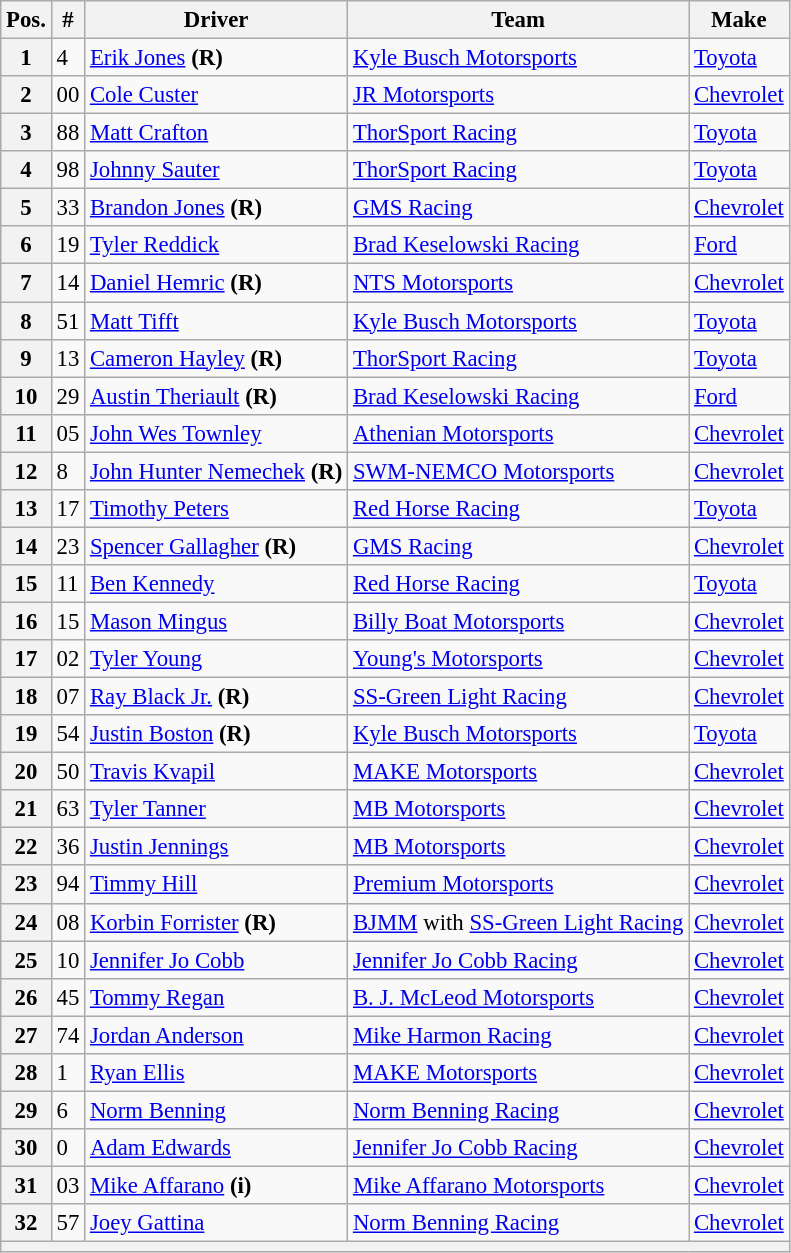<table class="wikitable" style="font-size:95%">
<tr>
<th>Pos.</th>
<th>#</th>
<th>Driver</th>
<th>Team</th>
<th>Make</th>
</tr>
<tr>
<th>1</th>
<td>4</td>
<td><a href='#'>Erik Jones</a> <strong>(R)</strong></td>
<td><a href='#'>Kyle Busch Motorsports</a></td>
<td><a href='#'>Toyota</a></td>
</tr>
<tr>
<th>2</th>
<td>00</td>
<td><a href='#'>Cole Custer</a></td>
<td><a href='#'>JR Motorsports</a></td>
<td><a href='#'>Chevrolet</a></td>
</tr>
<tr>
<th>3</th>
<td>88</td>
<td><a href='#'>Matt Crafton</a></td>
<td><a href='#'>ThorSport Racing</a></td>
<td><a href='#'>Toyota</a></td>
</tr>
<tr>
<th>4</th>
<td>98</td>
<td><a href='#'>Johnny Sauter</a></td>
<td><a href='#'>ThorSport Racing</a></td>
<td><a href='#'>Toyota</a></td>
</tr>
<tr>
<th>5</th>
<td>33</td>
<td><a href='#'>Brandon Jones</a> <strong>(R)</strong></td>
<td><a href='#'>GMS Racing</a></td>
<td><a href='#'>Chevrolet</a></td>
</tr>
<tr>
<th>6</th>
<td>19</td>
<td><a href='#'>Tyler Reddick</a></td>
<td><a href='#'>Brad Keselowski Racing</a></td>
<td><a href='#'>Ford</a></td>
</tr>
<tr>
<th>7</th>
<td>14</td>
<td><a href='#'>Daniel Hemric</a> <strong>(R)</strong></td>
<td><a href='#'>NTS Motorsports</a></td>
<td><a href='#'>Chevrolet</a></td>
</tr>
<tr>
<th>8</th>
<td>51</td>
<td><a href='#'>Matt Tifft</a></td>
<td><a href='#'>Kyle Busch Motorsports</a></td>
<td><a href='#'>Toyota</a></td>
</tr>
<tr>
<th>9</th>
<td>13</td>
<td><a href='#'>Cameron Hayley</a> <strong>(R)</strong></td>
<td><a href='#'>ThorSport Racing</a></td>
<td><a href='#'>Toyota</a></td>
</tr>
<tr>
<th>10</th>
<td>29</td>
<td><a href='#'>Austin Theriault</a> <strong>(R)</strong></td>
<td><a href='#'>Brad Keselowski Racing</a></td>
<td><a href='#'>Ford</a></td>
</tr>
<tr>
<th>11</th>
<td>05</td>
<td><a href='#'>John Wes Townley</a></td>
<td><a href='#'>Athenian Motorsports</a></td>
<td><a href='#'>Chevrolet</a></td>
</tr>
<tr>
<th>12</th>
<td>8</td>
<td><a href='#'>John Hunter Nemechek</a> <strong>(R)</strong></td>
<td><a href='#'>SWM-NEMCO Motorsports</a></td>
<td><a href='#'>Chevrolet</a></td>
</tr>
<tr>
<th>13</th>
<td>17</td>
<td><a href='#'>Timothy Peters</a></td>
<td><a href='#'>Red Horse Racing</a></td>
<td><a href='#'>Toyota</a></td>
</tr>
<tr>
<th>14</th>
<td>23</td>
<td><a href='#'>Spencer Gallagher</a> <strong>(R)</strong></td>
<td><a href='#'>GMS Racing</a></td>
<td><a href='#'>Chevrolet</a></td>
</tr>
<tr>
<th>15</th>
<td>11</td>
<td><a href='#'>Ben Kennedy</a></td>
<td><a href='#'>Red Horse Racing</a></td>
<td><a href='#'>Toyota</a></td>
</tr>
<tr>
<th>16</th>
<td>15</td>
<td><a href='#'>Mason Mingus</a></td>
<td><a href='#'>Billy Boat Motorsports</a></td>
<td><a href='#'>Chevrolet</a></td>
</tr>
<tr>
<th>17</th>
<td>02</td>
<td><a href='#'>Tyler Young</a></td>
<td><a href='#'>Young's Motorsports</a></td>
<td><a href='#'>Chevrolet</a></td>
</tr>
<tr>
<th>18</th>
<td>07</td>
<td><a href='#'>Ray Black Jr.</a> <strong>(R)</strong></td>
<td><a href='#'>SS-Green Light Racing</a></td>
<td><a href='#'>Chevrolet</a></td>
</tr>
<tr>
<th>19</th>
<td>54</td>
<td><a href='#'>Justin Boston</a> <strong>(R)</strong></td>
<td><a href='#'>Kyle Busch Motorsports</a></td>
<td><a href='#'>Toyota</a></td>
</tr>
<tr>
<th>20</th>
<td>50</td>
<td><a href='#'>Travis Kvapil</a></td>
<td><a href='#'>MAKE Motorsports</a></td>
<td><a href='#'>Chevrolet</a></td>
</tr>
<tr>
<th>21</th>
<td>63</td>
<td><a href='#'>Tyler Tanner</a></td>
<td><a href='#'>MB Motorsports</a></td>
<td><a href='#'>Chevrolet</a></td>
</tr>
<tr>
<th>22</th>
<td>36</td>
<td><a href='#'>Justin Jennings</a></td>
<td><a href='#'>MB Motorsports</a></td>
<td><a href='#'>Chevrolet</a></td>
</tr>
<tr>
<th>23</th>
<td>94</td>
<td><a href='#'>Timmy Hill</a></td>
<td><a href='#'>Premium Motorsports</a></td>
<td><a href='#'>Chevrolet</a></td>
</tr>
<tr>
<th>24</th>
<td>08</td>
<td><a href='#'>Korbin Forrister</a> <strong>(R)</strong></td>
<td><a href='#'>BJMM</a> with <a href='#'>SS-Green Light Racing</a></td>
<td><a href='#'>Chevrolet</a></td>
</tr>
<tr>
<th>25</th>
<td>10</td>
<td><a href='#'>Jennifer Jo Cobb</a></td>
<td><a href='#'>Jennifer Jo Cobb Racing</a></td>
<td><a href='#'>Chevrolet</a></td>
</tr>
<tr>
<th>26</th>
<td>45</td>
<td><a href='#'>Tommy Regan</a></td>
<td><a href='#'>B. J. McLeod Motorsports</a></td>
<td><a href='#'>Chevrolet</a></td>
</tr>
<tr>
<th>27</th>
<td>74</td>
<td><a href='#'>Jordan Anderson</a></td>
<td><a href='#'>Mike Harmon Racing</a></td>
<td><a href='#'>Chevrolet</a></td>
</tr>
<tr>
<th>28</th>
<td>1</td>
<td><a href='#'>Ryan Ellis</a></td>
<td><a href='#'>MAKE Motorsports</a></td>
<td><a href='#'>Chevrolet</a></td>
</tr>
<tr>
<th>29</th>
<td>6</td>
<td><a href='#'>Norm Benning</a></td>
<td><a href='#'>Norm Benning Racing</a></td>
<td><a href='#'>Chevrolet</a></td>
</tr>
<tr>
<th>30</th>
<td>0</td>
<td><a href='#'>Adam Edwards</a></td>
<td><a href='#'>Jennifer Jo Cobb Racing</a></td>
<td><a href='#'>Chevrolet</a></td>
</tr>
<tr>
<th>31</th>
<td>03</td>
<td><a href='#'>Mike Affarano</a> <strong>(i)</strong></td>
<td><a href='#'>Mike Affarano Motorsports</a></td>
<td><a href='#'>Chevrolet</a></td>
</tr>
<tr>
<th>32</th>
<td>57</td>
<td><a href='#'>Joey Gattina</a></td>
<td><a href='#'>Norm Benning Racing</a></td>
<td><a href='#'>Chevrolet</a></td>
</tr>
<tr>
<th colspan="5"></th>
</tr>
</table>
